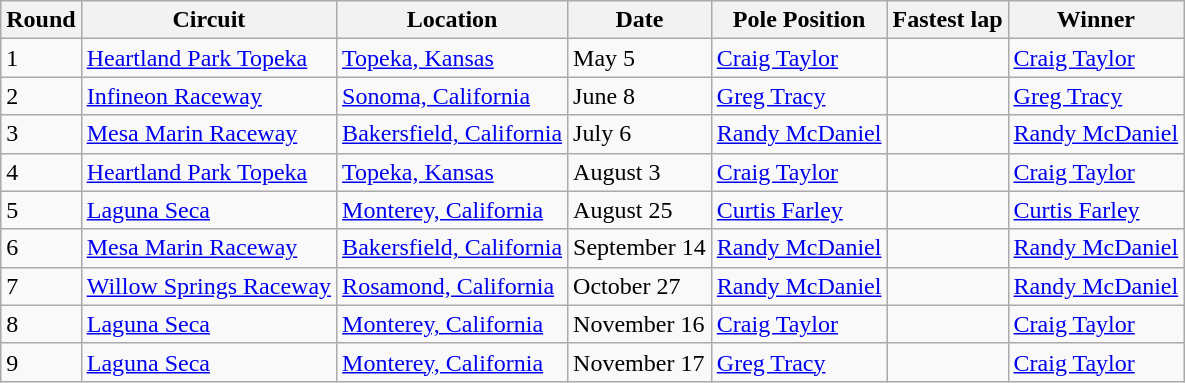<table class="wikitable">
<tr>
<th>Round</th>
<th>Circuit</th>
<th>Location</th>
<th>Date</th>
<th>Pole Position</th>
<th>Fastest lap</th>
<th>Winner</th>
</tr>
<tr>
<td>1</td>
<td><a href='#'>Heartland Park Topeka</a></td>
<td> <a href='#'>Topeka, Kansas</a></td>
<td>May 5</td>
<td> <a href='#'>Craig Taylor</a></td>
<td></td>
<td> <a href='#'>Craig Taylor</a></td>
</tr>
<tr>
<td>2</td>
<td><a href='#'>Infineon Raceway</a></td>
<td> <a href='#'>Sonoma, California</a></td>
<td>June 8</td>
<td> <a href='#'>Greg Tracy</a></td>
<td></td>
<td> <a href='#'>Greg Tracy</a></td>
</tr>
<tr>
<td>3</td>
<td><a href='#'>Mesa Marin Raceway</a></td>
<td> <a href='#'>Bakersfield, California</a></td>
<td>July 6</td>
<td> <a href='#'>Randy McDaniel</a></td>
<td></td>
<td> <a href='#'>Randy McDaniel</a></td>
</tr>
<tr>
<td>4</td>
<td><a href='#'>Heartland Park Topeka</a></td>
<td> <a href='#'>Topeka, Kansas</a></td>
<td>August 3</td>
<td> <a href='#'>Craig Taylor</a></td>
<td></td>
<td> <a href='#'>Craig Taylor</a></td>
</tr>
<tr>
<td>5</td>
<td><a href='#'>Laguna Seca</a></td>
<td> <a href='#'>Monterey, California</a></td>
<td>August 25</td>
<td> <a href='#'>Curtis Farley</a></td>
<td></td>
<td> <a href='#'>Curtis Farley</a></td>
</tr>
<tr>
<td>6</td>
<td><a href='#'>Mesa Marin Raceway</a></td>
<td> <a href='#'>Bakersfield, California</a></td>
<td>September 14</td>
<td> <a href='#'>Randy McDaniel</a></td>
<td></td>
<td> <a href='#'>Randy McDaniel</a></td>
</tr>
<tr>
<td>7</td>
<td><a href='#'>Willow Springs Raceway</a></td>
<td> <a href='#'>Rosamond, California</a></td>
<td>October 27</td>
<td> <a href='#'>Randy McDaniel</a></td>
<td></td>
<td> <a href='#'>Randy McDaniel</a></td>
</tr>
<tr>
<td>8</td>
<td><a href='#'>Laguna Seca</a></td>
<td> <a href='#'>Monterey, California</a></td>
<td>November 16</td>
<td> <a href='#'>Craig Taylor</a></td>
<td></td>
<td> <a href='#'>Craig Taylor</a></td>
</tr>
<tr>
<td>9</td>
<td><a href='#'>Laguna Seca</a></td>
<td> <a href='#'>Monterey, California</a></td>
<td>November 17</td>
<td> <a href='#'>Greg Tracy</a></td>
<td></td>
<td> <a href='#'>Craig Taylor</a></td>
</tr>
</table>
